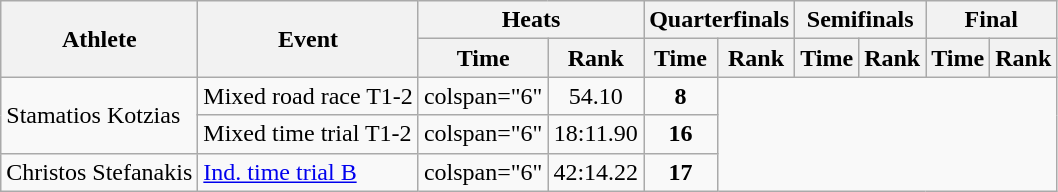<table class=wikitable>
<tr>
<th rowspan="2">Athlete</th>
<th rowspan="2">Event</th>
<th colspan="2">Heats</th>
<th colspan="2">Quarterfinals</th>
<th colspan="2">Semifinals</th>
<th colspan="2">Final</th>
</tr>
<tr>
<th>Time</th>
<th>Rank</th>
<th>Time</th>
<th>Rank</th>
<th>Time</th>
<th>Rank</th>
<th>Time</th>
<th>Rank</th>
</tr>
<tr>
<td rowspan=2>Stamatios Kotzias</td>
<td>Mixed road race T1-2</td>
<td>colspan="6" </td>
<td align="center">54.10</td>
<td align="center"><strong>8</strong></td>
</tr>
<tr>
<td>Mixed time trial T1-2</td>
<td>colspan="6" </td>
<td align="center">18:11.90</td>
<td align="center"><strong>16</strong></td>
</tr>
<tr>
<td>Christos Stefanakis</td>
<td><a href='#'>Ind. time trial B</a></td>
<td>colspan="6" </td>
<td align="center">42:14.22</td>
<td align="center"><strong>17</strong></td>
</tr>
</table>
